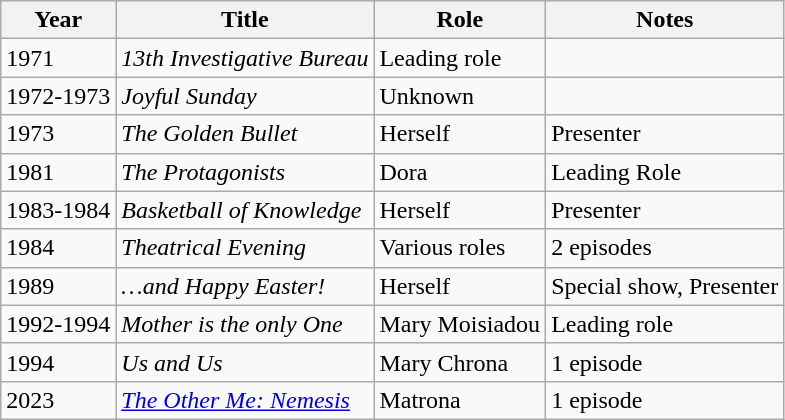<table class="wikitable sortable">
<tr>
<th>Year</th>
<th>Title</th>
<th>Role</th>
<th class="unsortable">Notes</th>
</tr>
<tr>
<td>1971</td>
<td><em>13th Investigative Bureau</em></td>
<td>Leading role</td>
<td></td>
</tr>
<tr>
<td>1972-1973</td>
<td><em>Joyful Sunday</em></td>
<td>Unknown</td>
<td></td>
</tr>
<tr>
<td>1973</td>
<td><em>The Golden Bullet</em></td>
<td>Herself</td>
<td>Presenter</td>
</tr>
<tr>
<td>1981</td>
<td><em>The Protagonists</em></td>
<td>Dora</td>
<td>Leading Role</td>
</tr>
<tr>
<td>1983-1984</td>
<td><em>Basketball of Knowledge</em></td>
<td>Herself</td>
<td>Presenter</td>
</tr>
<tr>
<td>1984</td>
<td><em>Theatrical Evening</em></td>
<td>Various roles</td>
<td>2 episodes</td>
</tr>
<tr>
<td>1989</td>
<td><em>…and Happy Easter!</em></td>
<td>Herself</td>
<td>Special show, Presenter</td>
</tr>
<tr>
<td>1992-1994</td>
<td><em>Mother is the only One</em></td>
<td>Mary Moisiadou</td>
<td>Leading role</td>
</tr>
<tr>
<td>1994</td>
<td><em>Us and Us</em></td>
<td>Mary Chrona</td>
<td>1 episode</td>
</tr>
<tr>
<td>2023</td>
<td><em><a href='#'>The Other Me: Nemesis</a></em></td>
<td>Matrona</td>
<td>1 episode</td>
</tr>
</table>
